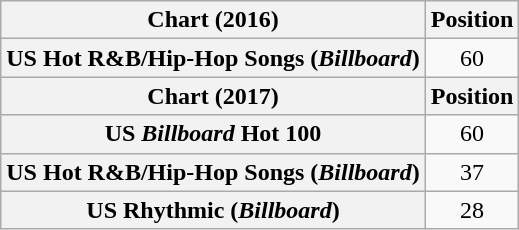<table class="wikitable sortable plainrowheaders" style="text-align:center">
<tr>
<th scope="col">Chart (2016)</th>
<th scope="col">Position</th>
</tr>
<tr>
<th scope="row">US Hot R&B/Hip-Hop Songs (<em>Billboard</em>)</th>
<td>60</td>
</tr>
<tr>
<th scope="col">Chart (2017)</th>
<th scope="col">Position</th>
</tr>
<tr>
<th scope="row">US <em>Billboard</em> Hot 100</th>
<td>60</td>
</tr>
<tr>
<th scope="row">US Hot R&B/Hip-Hop Songs (<em>Billboard</em>)</th>
<td>37</td>
</tr>
<tr>
<th scope="row">US Rhythmic (<em>Billboard</em>)</th>
<td>28</td>
</tr>
</table>
